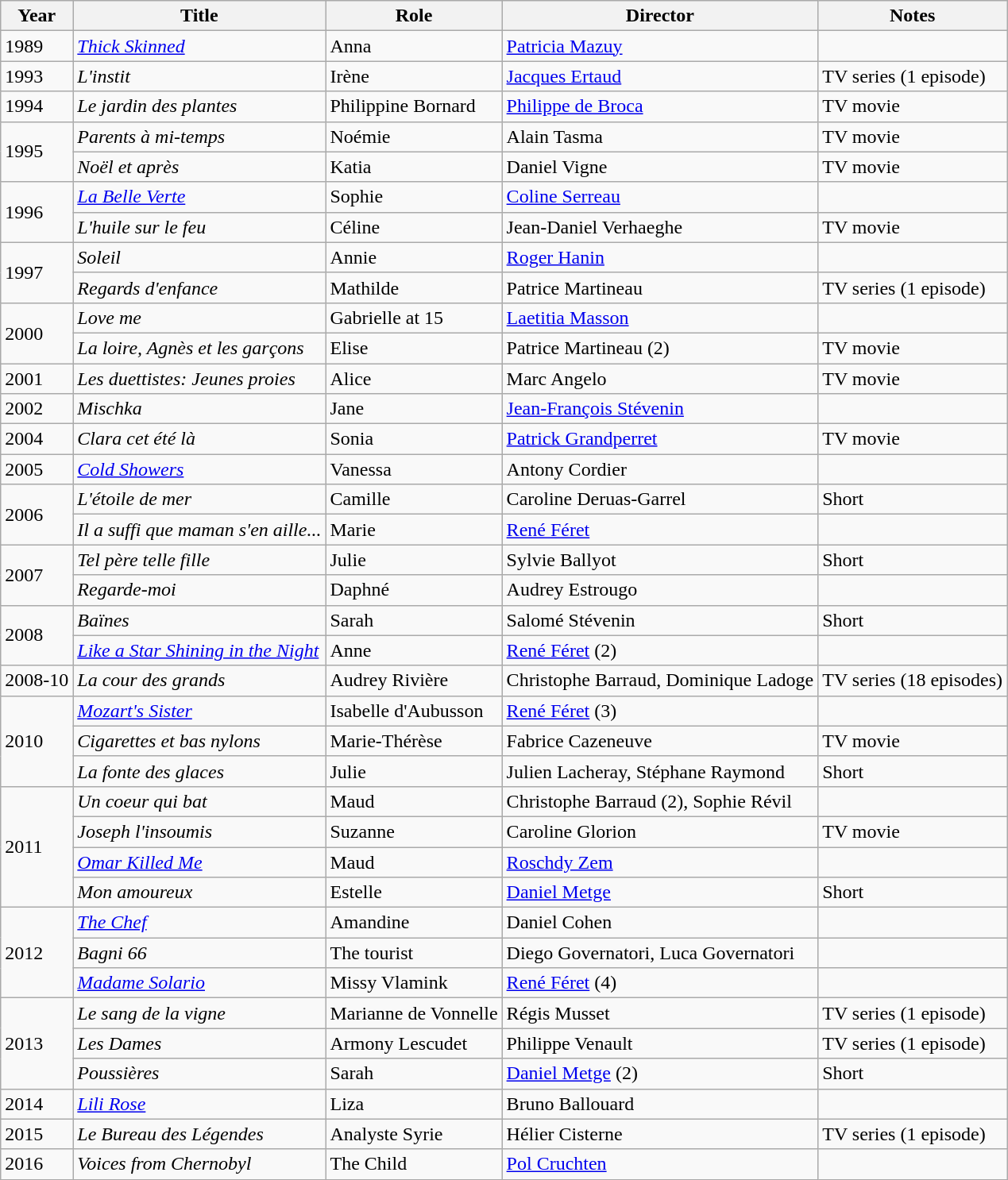<table class="wikitable sortable">
<tr>
<th>Year</th>
<th>Title</th>
<th>Role</th>
<th>Director</th>
<th class="unsortable">Notes</th>
</tr>
<tr>
<td>1989</td>
<td><em><a href='#'>Thick Skinned</a></em></td>
<td>Anna</td>
<td><a href='#'>Patricia Mazuy</a></td>
<td></td>
</tr>
<tr>
<td>1993</td>
<td><em>L'instit</em></td>
<td>Irène</td>
<td><a href='#'>Jacques Ertaud</a></td>
<td>TV series (1 episode)</td>
</tr>
<tr>
<td>1994</td>
<td><em>Le jardin des plantes</em></td>
<td>Philippine Bornard</td>
<td><a href='#'>Philippe de Broca</a></td>
<td>TV movie</td>
</tr>
<tr>
<td rowspan=2>1995</td>
<td><em>Parents à mi-temps</em></td>
<td>Noémie</td>
<td>Alain Tasma</td>
<td>TV movie</td>
</tr>
<tr>
<td><em>Noël et après</em></td>
<td>Katia</td>
<td>Daniel Vigne</td>
<td>TV movie</td>
</tr>
<tr>
<td rowspan=2>1996</td>
<td><em><a href='#'>La Belle Verte</a></em></td>
<td>Sophie</td>
<td><a href='#'>Coline Serreau</a></td>
<td></td>
</tr>
<tr>
<td><em>L'huile sur le feu</em></td>
<td>Céline</td>
<td>Jean-Daniel Verhaeghe</td>
<td>TV movie</td>
</tr>
<tr>
<td rowspan=2>1997</td>
<td><em>Soleil</em></td>
<td>Annie</td>
<td><a href='#'>Roger Hanin</a></td>
<td></td>
</tr>
<tr>
<td><em>Regards d'enfance</em></td>
<td>Mathilde</td>
<td>Patrice Martineau</td>
<td>TV series (1 episode)</td>
</tr>
<tr>
<td rowspan=2>2000</td>
<td><em>Love me</em></td>
<td>Gabrielle at 15</td>
<td><a href='#'>Laetitia Masson</a></td>
<td></td>
</tr>
<tr>
<td><em>La loire, Agnès et les garçons</em></td>
<td>Elise</td>
<td>Patrice Martineau (2)</td>
<td>TV movie</td>
</tr>
<tr>
<td>2001</td>
<td><em>Les duettistes: Jeunes proies</em></td>
<td>Alice</td>
<td>Marc Angelo</td>
<td>TV movie</td>
</tr>
<tr>
<td>2002</td>
<td><em>Mischka</em></td>
<td>Jane</td>
<td><a href='#'>Jean-François Stévenin</a></td>
<td></td>
</tr>
<tr>
<td>2004</td>
<td><em>Clara cet été là</em></td>
<td>Sonia</td>
<td><a href='#'>Patrick Grandperret</a></td>
<td>TV movie</td>
</tr>
<tr>
<td>2005</td>
<td><em><a href='#'>Cold Showers</a></em></td>
<td>Vanessa</td>
<td>Antony Cordier</td>
<td></td>
</tr>
<tr>
<td rowspan=2>2006</td>
<td><em>L'étoile de mer</em></td>
<td>Camille</td>
<td>Caroline Deruas-Garrel</td>
<td>Short</td>
</tr>
<tr>
<td><em>Il a suffi que maman s'en aille...</em></td>
<td>Marie</td>
<td><a href='#'>René Féret</a></td>
<td></td>
</tr>
<tr>
<td rowspan=2>2007</td>
<td><em>Tel père telle fille</em></td>
<td>Julie</td>
<td>Sylvie Ballyot</td>
<td>Short</td>
</tr>
<tr>
<td><em>Regarde-moi</em></td>
<td>Daphné</td>
<td>Audrey Estrougo</td>
<td></td>
</tr>
<tr>
<td rowspan=2>2008</td>
<td><em>Baïnes</em></td>
<td>Sarah</td>
<td>Salomé Stévenin</td>
<td>Short</td>
</tr>
<tr>
<td><em><a href='#'>Like a Star Shining in the Night</a></em></td>
<td>Anne</td>
<td><a href='#'>René Féret</a> (2)</td>
<td></td>
</tr>
<tr>
<td>2008-10</td>
<td><em>La cour des grands</em></td>
<td>Audrey Rivière</td>
<td>Christophe Barraud, Dominique Ladoge</td>
<td>TV series (18 episodes)</td>
</tr>
<tr>
<td rowspan=3>2010</td>
<td><em><a href='#'>Mozart's Sister</a></em></td>
<td>Isabelle d'Aubusson</td>
<td><a href='#'>René Féret</a> (3)</td>
<td></td>
</tr>
<tr>
<td><em>Cigarettes et bas nylons</em></td>
<td>Marie-Thérèse</td>
<td>Fabrice Cazeneuve</td>
<td>TV movie</td>
</tr>
<tr>
<td><em>La fonte des glaces</em></td>
<td>Julie</td>
<td>Julien Lacheray, Stéphane Raymond</td>
<td>Short</td>
</tr>
<tr>
<td rowspan=4>2011</td>
<td><em>Un coeur qui bat</em></td>
<td>Maud</td>
<td>Christophe Barraud (2), Sophie Révil</td>
<td></td>
</tr>
<tr>
<td><em>Joseph l'insoumis</em></td>
<td>Suzanne</td>
<td>Caroline Glorion</td>
<td>TV movie</td>
</tr>
<tr>
<td><em><a href='#'>Omar Killed Me</a></em></td>
<td>Maud</td>
<td><a href='#'>Roschdy Zem</a></td>
<td></td>
</tr>
<tr>
<td><em>Mon amoureux</em></td>
<td>Estelle</td>
<td><a href='#'>Daniel Metge</a></td>
<td>Short</td>
</tr>
<tr>
<td rowspan=3>2012</td>
<td><em><a href='#'>The Chef</a></em></td>
<td>Amandine</td>
<td>Daniel Cohen</td>
<td></td>
</tr>
<tr>
<td><em>Bagni 66</em></td>
<td>The tourist</td>
<td>Diego Governatori, Luca Governatori</td>
<td></td>
</tr>
<tr>
<td><em><a href='#'>Madame Solario</a></em></td>
<td>Missy Vlamink</td>
<td><a href='#'>René Féret</a> (4)</td>
<td></td>
</tr>
<tr>
<td rowspan=3>2013</td>
<td><em>Le sang de la vigne</em></td>
<td>Marianne de Vonnelle</td>
<td>Régis Musset</td>
<td>TV series (1 episode)</td>
</tr>
<tr>
<td><em>Les Dames</em></td>
<td>Armony Lescudet</td>
<td>Philippe Venault</td>
<td>TV series (1 episode)</td>
</tr>
<tr>
<td><em>Poussières</em></td>
<td>Sarah</td>
<td><a href='#'>Daniel Metge</a> (2)</td>
<td>Short</td>
</tr>
<tr>
<td rowspan=1>2014</td>
<td><em><a href='#'>Lili Rose</a></em></td>
<td>Liza</td>
<td>Bruno Ballouard</td>
<td></td>
</tr>
<tr>
<td rowspan=1>2015</td>
<td><em>Le Bureau des Légendes</em></td>
<td>Analyste Syrie</td>
<td>Hélier Cisterne</td>
<td>TV series (1 episode)</td>
</tr>
<tr>
<td rowspan=1>2016</td>
<td><em>Voices from Chernobyl</em></td>
<td>The Child</td>
<td><a href='#'>Pol Cruchten</a></td>
<td></td>
</tr>
</table>
